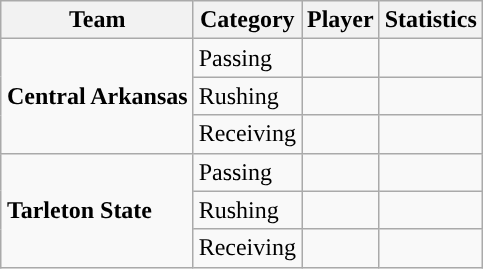<table class="wikitable" style="float: right;">
<tr>
<th>Team</th>
<th>Category</th>
<th>Player</th>
<th>Statistics</th>
</tr>
<tr>
<td rowspan=3><strong>Central Arkansas</strong></td>
<td>Passing</td>
<td></td>
<td></td>
</tr>
<tr>
<td>Rushing</td>
<td></td>
<td></td>
</tr>
<tr>
<td>Receiving</td>
<td></td>
<td></td>
</tr>
<tr>
<td rowspan=3><strong>Tarleton State</strong></td>
<td>Passing</td>
<td></td>
<td></td>
</tr>
<tr>
<td>Rushing</td>
<td></td>
<td></td>
</tr>
<tr>
<td>Receiving</td>
<td></td>
<td></td>
</tr>
</table>
